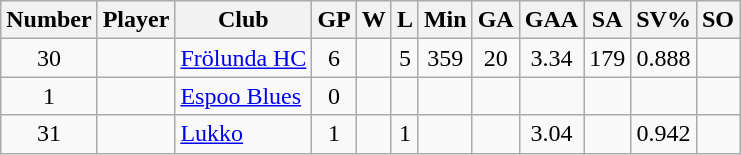<table class="wikitable sortable" style="text-align: center;">
<tr>
<th scope="col">Number</th>
<th scope="col">Player</th>
<th scope="col">Club</th>
<th scope="col">GP</th>
<th scope="col">W</th>
<th scope="col">L</th>
<th scope="col">Min</th>
<th scope="col">GA</th>
<th scope="col">GAA</th>
<th scope="col">SA</th>
<th scope="col">SV%</th>
<th scope="col">SO</th>
</tr>
<tr>
<td>30</td>
<td scope="row" align=left></td>
<td align=left><a href='#'>Frölunda HC</a></td>
<td>6</td>
<td></td>
<td>5</td>
<td>359</td>
<td>20</td>
<td>3.34</td>
<td>179</td>
<td>0.888</td>
<td></td>
</tr>
<tr>
<td>1</td>
<td scope="row" align=left></td>
<td align=left><a href='#'>Espoo Blues</a></td>
<td>0</td>
<td></td>
<td></td>
<td></td>
<td></td>
<td></td>
<td></td>
<td></td>
<td></td>
</tr>
<tr>
<td>31</td>
<td scope="row" align=left></td>
<td align=left><a href='#'>Lukko</a></td>
<td>1</td>
<td></td>
<td>1</td>
<td></td>
<td></td>
<td>3.04</td>
<td></td>
<td>0.942</td>
<td></td>
</tr>
</table>
